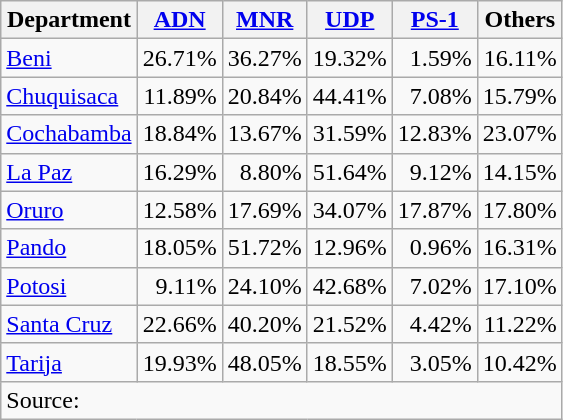<table class="wikitable sortable" style="text-align:right">
<tr>
<th>Department</th>
<th><a href='#'>ADN</a></th>
<th><a href='#'>MNR</a></th>
<th><a href='#'>UDP</a></th>
<th><a href='#'>PS-1</a></th>
<th>Others</th>
</tr>
<tr>
<td align=left><a href='#'>Beni</a></td>
<td>26.71%</td>
<td>36.27%</td>
<td>19.32%</td>
<td>1.59%</td>
<td>16.11%</td>
</tr>
<tr>
<td align=left><a href='#'>Chuquisaca</a></td>
<td>11.89%</td>
<td>20.84%</td>
<td>44.41%</td>
<td>7.08%</td>
<td>15.79%</td>
</tr>
<tr>
<td align=left><a href='#'>Cochabamba</a></td>
<td>18.84%</td>
<td>13.67%</td>
<td>31.59%</td>
<td>12.83%</td>
<td>23.07%</td>
</tr>
<tr>
<td align=left><a href='#'>La Paz</a></td>
<td>16.29%</td>
<td>8.80%</td>
<td>51.64%</td>
<td>9.12%</td>
<td>14.15%</td>
</tr>
<tr>
<td align=left><a href='#'>Oruro</a></td>
<td>12.58%</td>
<td>17.69%</td>
<td>34.07%</td>
<td>17.87%</td>
<td>17.80%</td>
</tr>
<tr>
<td align=left><a href='#'>Pando</a></td>
<td>18.05%</td>
<td>51.72%</td>
<td>12.96%</td>
<td>0.96%</td>
<td>16.31%</td>
</tr>
<tr>
<td align=left><a href='#'>Potosi</a></td>
<td>9.11%</td>
<td>24.10%</td>
<td>42.68%</td>
<td>7.02%</td>
<td>17.10%</td>
</tr>
<tr>
<td align=left><a href='#'>Santa Cruz</a></td>
<td>22.66%</td>
<td>40.20%</td>
<td>21.52%</td>
<td>4.42%</td>
<td>11.22%</td>
</tr>
<tr>
<td align=left><a href='#'>Tarija</a></td>
<td>19.93%</td>
<td>48.05%</td>
<td>18.55%</td>
<td>3.05%</td>
<td>10.42%</td>
</tr>
<tr class=sortbottom>
<td colspan="6" align=left>Source: </td>
</tr>
</table>
